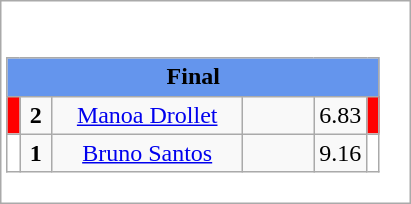<table class="wikitable" style="background:#FFFFFF;">
<tr>
<td><div><br><table class="wikitable">
<tr>
<td colspan=6 align="center" style="background:#6495ED;"><strong>Final</strong></td>
</tr>
<tr>
<td width=01px style="background:#FF0000;"></td>
<td width=14px align="center"><strong>2</strong></td>
<td width=120px align="center"><a href='#'>Manoa Drollet</a></td>
<td width=40px align="center"></td>
<td width=20px align="center">6.83</td>
<td width=01px style="background:#FF0000;"></td>
</tr>
<tr>
<td width=01px style="background:#FFFFFF;"></td>
<td width=14px align="center"><strong>1</strong></td>
<td width=120px align="center"><a href='#'>Bruno Santos</a></td>
<td width=40px align="center"></td>
<td width=20px align="center">9.16</td>
<td width=01px style="background:#FFFFFF;"></td>
</tr>
</table>
</div></td>
</tr>
</table>
